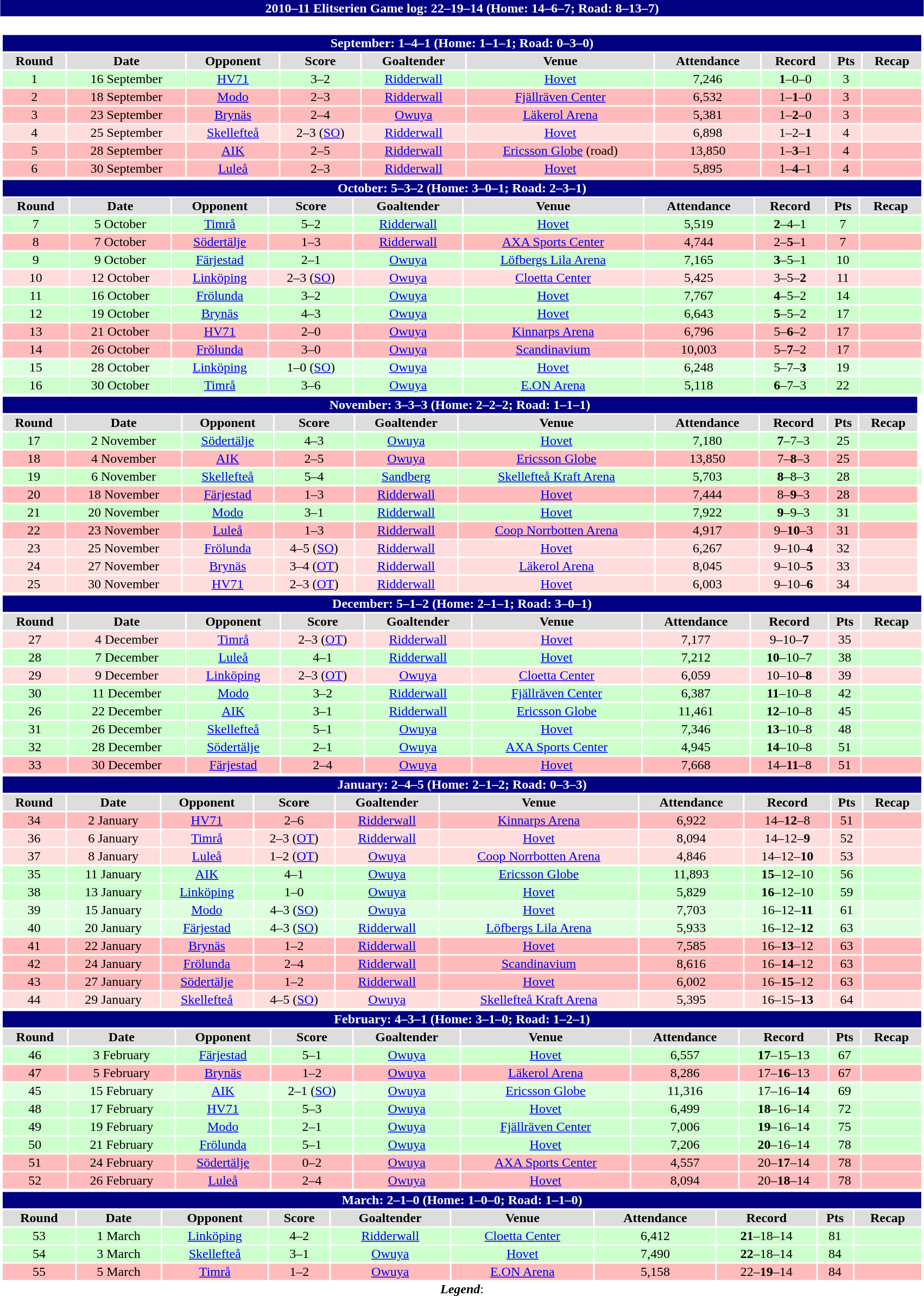<table class="toccolours" width=90% style="clear:both; margin:1.5em auto; text-align:center;">
<tr>
<th colspan=10 style="background:#000080; color: #ffffff;">2010–11 Elitserien Game log: 22–19–14 (Home: 14–6–7; Road: 8–13–7)</th>
</tr>
<tr>
<td colspan=10><br><table class="toccolours collapsible collapsed" width=100%>
<tr>
<th colspan=10; style="background:#000080; color: #ffffff;">September: 1–4–1 (Home: 1–1–1; Road: 0–3–0)</th>
</tr>
<tr align="center"  bgcolor="#dddddd">
<td><strong>Round</strong></td>
<td><strong>Date</strong></td>
<td><strong>Opponent</strong></td>
<td><strong>Score</strong></td>
<td><strong>Goaltender</strong></td>
<td><strong>Venue</strong></td>
<td><strong>Attendance</strong></td>
<td><strong>Record</strong></td>
<td><strong>Pts</strong></td>
<td><strong>Recap</strong></td>
</tr>
<tr align="center" bgcolor="#CCFFCC">
<td>1</td>
<td>16 September</td>
<td><a href='#'>HV71</a></td>
<td>3–2</td>
<td><a href='#'>Ridderwall</a></td>
<td><a href='#'>Hovet</a></td>
<td>7,246</td>
<td><strong>1</strong>–0–0</td>
<td>3</td>
<td></td>
</tr>
<tr align="center" bgcolor="#FFBBBB">
<td>2</td>
<td>18 September</td>
<td><a href='#'>Modo</a></td>
<td>2–3</td>
<td><a href='#'>Ridderwall</a></td>
<td><a href='#'>Fjällräven Center</a></td>
<td>6,532</td>
<td>1–<strong>1</strong>–0</td>
<td>3</td>
<td></td>
</tr>
<tr align="center" bgcolor="#FFBBBB">
<td>3</td>
<td>23 September</td>
<td><a href='#'>Brynäs</a></td>
<td>2–4</td>
<td><a href='#'>Owuya</a></td>
<td><a href='#'>Läkerol Arena</a></td>
<td>5,381</td>
<td>1–<strong>2</strong>–0</td>
<td>3</td>
<td></td>
</tr>
<tr align="center" bgcolor="#ffdddd">
<td>4</td>
<td>25 September</td>
<td><a href='#'>Skellefteå</a></td>
<td>2–3 (<a href='#'>SO</a>)</td>
<td><a href='#'>Ridderwall</a></td>
<td><a href='#'>Hovet</a></td>
<td>6,898</td>
<td>1–2–<strong>1</strong></td>
<td>4</td>
<td></td>
</tr>
<tr align="center" bgcolor="#FFBBBB">
<td>5</td>
<td>28 September</td>
<td><a href='#'>AIK</a></td>
<td>2–5</td>
<td><a href='#'>Ridderwall</a></td>
<td><a href='#'>Ericsson Globe</a> (road)</td>
<td>13,850</td>
<td>1–<strong>3</strong>–1</td>
<td>4</td>
<td></td>
</tr>
<tr align="center" bgcolor="#FFBBBB">
<td>6</td>
<td>30 September</td>
<td><a href='#'>Luleå</a></td>
<td>2–3</td>
<td><a href='#'>Ridderwall</a></td>
<td><a href='#'>Hovet</a></td>
<td>5,895</td>
<td>1–<strong>4</strong>–1</td>
<td>4</td>
<td></td>
</tr>
</table>
<table class="toccolours collapsible collapsed" width=100%>
<tr>
<th colspan=10; style="background:#000080; color: #ffffff;">October: 5–3–2 (Home: 3–0–1; Road: 2–3–1)</th>
</tr>
<tr align="center"  bgcolor="#dddddd">
<td><strong>Round</strong></td>
<td><strong>Date</strong></td>
<td><strong>Opponent</strong></td>
<td><strong>Score</strong></td>
<td><strong>Goaltender</strong></td>
<td><strong>Venue</strong></td>
<td><strong>Attendance</strong></td>
<td><strong>Record</strong></td>
<td><strong>Pts</strong></td>
<td><strong>Recap</strong></td>
</tr>
<tr align="center" bgcolor="#CCFFCC">
<td>7</td>
<td>5 October</td>
<td><a href='#'>Timrå</a></td>
<td>5–2</td>
<td><a href='#'>Ridderwall</a></td>
<td><a href='#'>Hovet</a></td>
<td>5,519</td>
<td><strong>2</strong>–4–1</td>
<td>7</td>
<td></td>
</tr>
<tr align="center" bgcolor="#FFBBBB">
<td>8</td>
<td>7 October</td>
<td><a href='#'>Södertälje</a></td>
<td>1–3</td>
<td><a href='#'>Ridderwall</a></td>
<td><a href='#'>AXA Sports Center</a></td>
<td>4,744</td>
<td>2–<strong>5</strong>–1</td>
<td>7</td>
<td></td>
</tr>
<tr align="center" bgcolor="#CCFFCC">
<td>9</td>
<td>9 October</td>
<td><a href='#'>Färjestad</a></td>
<td>2–1</td>
<td><a href='#'>Owuya</a></td>
<td><a href='#'>Löfbergs Lila Arena</a></td>
<td>7,165</td>
<td><strong>3</strong>–5–1</td>
<td>10</td>
<td></td>
</tr>
<tr align="center" bgcolor="#ffdddd">
<td>10</td>
<td>12 October</td>
<td><a href='#'>Linköping</a></td>
<td>2–3 (<a href='#'>SO</a>)</td>
<td><a href='#'>Owuya</a></td>
<td><a href='#'>Cloetta Center</a></td>
<td>5,425</td>
<td>3–5–<strong>2</strong></td>
<td>11</td>
<td></td>
</tr>
<tr align="center" bgcolor="#CCFFCC">
<td>11</td>
<td>16 October</td>
<td><a href='#'>Frölunda</a></td>
<td>3–2</td>
<td><a href='#'>Owuya</a></td>
<td><a href='#'>Hovet</a></td>
<td>7,767</td>
<td><strong>4</strong>–5–2</td>
<td>14</td>
<td></td>
</tr>
<tr align="center" bgcolor="#CCFFCC">
<td>12</td>
<td>19 October</td>
<td><a href='#'>Brynäs</a></td>
<td>4–3</td>
<td><a href='#'>Owuya</a></td>
<td><a href='#'>Hovet</a></td>
<td>6,643</td>
<td><strong>5</strong>–5–2</td>
<td>17</td>
<td></td>
</tr>
<tr align="center" bgcolor="#FFBBBB">
<td>13</td>
<td>21 October</td>
<td><a href='#'>HV71</a></td>
<td>2–0</td>
<td><a href='#'>Owuya</a></td>
<td><a href='#'>Kinnarps Arena</a></td>
<td>6,796</td>
<td>5–<strong>6</strong>–2</td>
<td>17</td>
<td></td>
</tr>
<tr align="center" bgcolor="#FFBBBB">
<td>14</td>
<td>26 October</td>
<td><a href='#'>Frölunda</a></td>
<td>3–0</td>
<td><a href='#'>Owuya</a></td>
<td><a href='#'>Scandinavium</a></td>
<td>10,003</td>
<td>5–<strong>7</strong>–2</td>
<td>17</td>
<td></td>
</tr>
<tr align="center" bgcolor="#ddffdd">
<td>15</td>
<td>28 October</td>
<td><a href='#'>Linköping</a></td>
<td>1–0 (<a href='#'>SO</a>)</td>
<td><a href='#'>Owuya</a></td>
<td><a href='#'>Hovet</a></td>
<td>6,248</td>
<td>5–7–<strong>3</strong></td>
<td>19</td>
<td></td>
</tr>
<tr align="center" bgcolor="#CCFFCC">
<td>16</td>
<td>30 October</td>
<td><a href='#'>Timrå</a></td>
<td>3–6</td>
<td><a href='#'>Owuya</a></td>
<td><a href='#'>E.ON Arena</a></td>
<td>5,118</td>
<td><strong>6</strong>–7–3</td>
<td>22</td>
<td></td>
</tr>
</table>
<table class="toccolours collapsible collapsed" width=100%>
<tr>
<th colspan=10; style="background:#000080; color: #ffffff;">November: 3–3–3 (Home: 2–2–2; Road: 1–1–1)</th>
</tr>
<tr align="center"  bgcolor="#dddddd">
<td><strong>Round</strong></td>
<td><strong>Date</strong></td>
<td><strong>Opponent</strong></td>
<td><strong>Score</strong></td>
<td><strong>Goaltender</strong></td>
<td><strong>Venue</strong></td>
<td><strong>Attendance</strong></td>
<td><strong>Record</strong></td>
<td><strong>Pts</strong></td>
<td><strong>Recap</strong></td>
</tr>
<tr align="center" bgcolor="#CCFFCC">
<td>17</td>
<td>2 November</td>
<td><a href='#'>Södertälje</a></td>
<td>4–3</td>
<td><a href='#'>Owuya</a></td>
<td><a href='#'>Hovet</a></td>
<td>7,180</td>
<td><strong>7</strong>–7–3</td>
<td>25</td>
<td></td>
</tr>
<tr align="center" bgcolor="#FFBBBB">
<td>18</td>
<td>4 November</td>
<td><a href='#'>AIK</a></td>
<td>2–5</td>
<td><a href='#'>Owuya</a></td>
<td><a href='#'>Ericsson Globe</a></td>
<td>13,850</td>
<td>7–<strong>8</strong>–3</td>
<td>25</td>
<td></td>
</tr>
<tr align="center" bgcolor="#CCFFCC">
<td>19</td>
<td>6 November</td>
<td><a href='#'>Skellefteå</a></td>
<td>5–4</td>
<td><a href='#'>Sandberg</a></td>
<td><a href='#'>Skellefteå Kraft Arena</a></td>
<td>5,703</td>
<td><strong>8</strong>–8–3</td>
<td>28</td>
<td></td>
<td></td>
</tr>
<tr align="center" bgcolor="#FFBBBB">
<td>20</td>
<td>18 November</td>
<td><a href='#'>Färjestad</a></td>
<td>1–3</td>
<td><a href='#'>Ridderwall</a></td>
<td><a href='#'>Hovet</a></td>
<td>7,444</td>
<td>8–<strong>9</strong>–3</td>
<td>28</td>
<td></td>
</tr>
<tr align="center" bgcolor="#CCFFCC">
<td>21</td>
<td>20 November</td>
<td><a href='#'>Modo</a></td>
<td>3–1</td>
<td><a href='#'>Ridderwall</a></td>
<td><a href='#'>Hovet</a></td>
<td>7,922</td>
<td><strong>9</strong>–9–3</td>
<td>31</td>
<td></td>
</tr>
<tr align="center" bgcolor="#FFBBBB">
<td>22</td>
<td>23 November</td>
<td><a href='#'>Luleå</a></td>
<td>1–3</td>
<td><a href='#'>Ridderwall</a></td>
<td><a href='#'>Coop Norrbotten Arena</a></td>
<td>4,917</td>
<td>9–<strong>10</strong>–3</td>
<td>31</td>
<td></td>
</tr>
<tr align="center" bgcolor="#ffdddd">
<td>23</td>
<td>25 November</td>
<td><a href='#'>Frölunda</a></td>
<td>4–5 (<a href='#'>SO</a>)</td>
<td><a href='#'>Ridderwall</a></td>
<td><a href='#'>Hovet</a></td>
<td>6,267</td>
<td>9–10–<strong>4</strong></td>
<td>32</td>
<td></td>
</tr>
<tr align="center" bgcolor="#ffdddd">
<td>24</td>
<td>27 November</td>
<td><a href='#'>Brynäs</a></td>
<td>3–4 (<a href='#'>OT</a>)</td>
<td><a href='#'>Ridderwall</a></td>
<td><a href='#'>Läkerol Arena</a></td>
<td>8,045</td>
<td>9–10–<strong>5</strong></td>
<td>33</td>
<td></td>
</tr>
<tr align="center" bgcolor="#ffdddd">
<td>25</td>
<td>30 November</td>
<td><a href='#'>HV71</a></td>
<td>2–3 (<a href='#'>OT</a>)</td>
<td><a href='#'>Ridderwall</a></td>
<td><a href='#'>Hovet</a></td>
<td>6,003</td>
<td>9–10–<strong>6</strong></td>
<td>34</td>
<td></td>
</tr>
</table>
<table class="toccolours collapsible collapsed" width=100%>
<tr>
<th colspan=10; style="background:#000080; color: #ffffff;">December: 5–1–2 (Home: 2–1–1; Road: 3–0–1)</th>
</tr>
<tr align="center"  bgcolor="#dddddd">
<td><strong>Round</strong></td>
<td><strong>Date</strong></td>
<td><strong>Opponent</strong></td>
<td><strong>Score</strong></td>
<td><strong>Goaltender</strong></td>
<td><strong>Venue</strong></td>
<td><strong>Attendance</strong></td>
<td><strong>Record</strong></td>
<td><strong>Pts</strong></td>
<td><strong>Recap</strong></td>
</tr>
<tr bgcolor="#ffdddd">
<td>27</td>
<td>4 December</td>
<td><a href='#'>Timrå</a></td>
<td>2–3 (<a href='#'>OT</a>)</td>
<td><a href='#'>Ridderwall</a></td>
<td><a href='#'>Hovet</a></td>
<td>7,177</td>
<td>9–10–<strong>7</strong></td>
<td>35</td>
<td></td>
</tr>
<tr bgcolor="#CCFFCC">
<td>28</td>
<td>7 December</td>
<td><a href='#'>Luleå</a></td>
<td>4–1</td>
<td><a href='#'>Ridderwall</a></td>
<td><a href='#'>Hovet</a></td>
<td>7,212</td>
<td><strong>10</strong>–10–7</td>
<td>38</td>
<td></td>
</tr>
<tr bgcolor="#ffdddd">
<td>29</td>
<td>9 December</td>
<td><a href='#'>Linköping</a></td>
<td>2–3 (<a href='#'>OT</a>)</td>
<td><a href='#'>Owuya</a></td>
<td><a href='#'>Cloetta Center</a></td>
<td>6,059</td>
<td>10–10–<strong>8</strong></td>
<td>39</td>
<td></td>
</tr>
<tr bgcolor="#CCFFCC">
<td>30</td>
<td>11 December</td>
<td><a href='#'>Modo</a></td>
<td>3–2</td>
<td><a href='#'>Ridderwall</a></td>
<td><a href='#'>Fjällräven Center</a></td>
<td>6,387</td>
<td><strong>11</strong>–10–8</td>
<td>42</td>
<td></td>
</tr>
<tr bgcolor="#CCFFCC">
<td>26</td>
<td>22 December</td>
<td><a href='#'>AIK</a></td>
<td>3–1</td>
<td><a href='#'>Ridderwall</a></td>
<td><a href='#'>Ericsson Globe</a></td>
<td>11,461</td>
<td><strong>12</strong>–10–8</td>
<td>45</td>
<td></td>
</tr>
<tr bgcolor="#CCFFCC">
<td>31</td>
<td>26 December</td>
<td><a href='#'>Skellefteå</a></td>
<td>5–1</td>
<td><a href='#'>Owuya</a></td>
<td><a href='#'>Hovet</a></td>
<td>7,346</td>
<td><strong>13</strong>–10–8</td>
<td>48</td>
<td></td>
</tr>
<tr bgcolor="#CCFFCC">
<td>32</td>
<td>28 December</td>
<td><a href='#'>Södertälje</a></td>
<td>2–1</td>
<td><a href='#'>Owuya</a></td>
<td><a href='#'>AXA Sports Center</a></td>
<td>4,945</td>
<td><strong>14</strong>–10–8</td>
<td>51</td>
<td></td>
</tr>
<tr bgcolor="#FFBBBB">
<td>33</td>
<td>30 December</td>
<td><a href='#'>Färjestad</a></td>
<td>2–4</td>
<td><a href='#'>Owuya</a></td>
<td><a href='#'>Hovet</a></td>
<td>7,668</td>
<td>14–<strong>11</strong>–8</td>
<td>51</td>
<td></td>
</tr>
</table>
<table class="toccolours collapsible collapsed" width=100%>
<tr>
<th colspan=10; style="background:#000080; color: #ffffff;">January: 2–4–5 (Home: 2–1–2; Road: 0–3–3)</th>
</tr>
<tr align="center"  bgcolor="#dddddd">
<td><strong>Round</strong></td>
<td><strong>Date</strong></td>
<td><strong>Opponent</strong></td>
<td><strong>Score</strong></td>
<td><strong>Goaltender</strong></td>
<td><strong>Venue</strong></td>
<td><strong>Attendance</strong></td>
<td><strong>Record</strong></td>
<td><strong>Pts</strong></td>
<td><strong>Recap</strong></td>
</tr>
<tr bgcolor="#FFBBBB">
<td>34</td>
<td>2 January</td>
<td><a href='#'>HV71</a></td>
<td>2–6</td>
<td><a href='#'>Ridderwall</a></td>
<td><a href='#'>Kinnarps Arena</a></td>
<td>6,922</td>
<td>14–<strong>12</strong>–8</td>
<td>51</td>
<td></td>
</tr>
<tr bgcolor="#ffdddd">
<td>36</td>
<td>6 January</td>
<td><a href='#'>Timrå</a></td>
<td>2–3 (<a href='#'>OT</a>)</td>
<td><a href='#'>Ridderwall</a></td>
<td><a href='#'>Hovet</a></td>
<td>8,094</td>
<td>14–12–<strong>9</strong></td>
<td>52</td>
<td></td>
</tr>
<tr bgcolor="#ffdddd">
<td>37</td>
<td>8 January</td>
<td><a href='#'>Luleå</a></td>
<td>1–2 (<a href='#'>OT</a>)</td>
<td><a href='#'>Owuya</a></td>
<td><a href='#'>Coop Norrbotten Arena</a></td>
<td>4,846</td>
<td>14–12–<strong>10</strong></td>
<td>53</td>
<td></td>
</tr>
<tr bgcolor="#CCFFCC">
<td>35</td>
<td>11 January</td>
<td><a href='#'>AIK</a></td>
<td>4–1</td>
<td><a href='#'>Owuya</a></td>
<td><a href='#'>Ericsson Globe</a></td>
<td>11,893</td>
<td><strong>15</strong>–12–10</td>
<td>56</td>
<td></td>
</tr>
<tr bgcolor="#CCFFCC">
<td>38</td>
<td>13 January</td>
<td><a href='#'>Linköping</a></td>
<td>1–0</td>
<td><a href='#'>Owuya</a></td>
<td><a href='#'>Hovet</a></td>
<td>5,829</td>
<td><strong>16</strong>–12–10</td>
<td>59</td>
<td></td>
</tr>
<tr bgcolor="#ddffdd">
<td>39</td>
<td>15 January</td>
<td><a href='#'>Modo</a></td>
<td>4–3 (<a href='#'>SO</a>)</td>
<td><a href='#'>Owuya</a></td>
<td><a href='#'>Hovet</a></td>
<td>7,703</td>
<td>16–12–<strong>11</strong></td>
<td>61</td>
<td></td>
</tr>
<tr bgcolor="#ddffdd">
<td>40</td>
<td>20 January</td>
<td><a href='#'>Färjestad</a></td>
<td>4–3 (<a href='#'>SO</a>)</td>
<td><a href='#'>Ridderwall</a></td>
<td><a href='#'>Löfbergs Lila Arena</a></td>
<td>5,933</td>
<td>16–12–<strong>12</strong></td>
<td>63</td>
<td></td>
</tr>
<tr bgcolor="#FFBBBB">
<td>41</td>
<td>22 January</td>
<td><a href='#'>Brynäs</a></td>
<td>1–2</td>
<td><a href='#'>Ridderwall</a></td>
<td><a href='#'>Hovet</a></td>
<td>7,585</td>
<td>16–<strong>13</strong>–12</td>
<td>63</td>
<td></td>
</tr>
<tr bgcolor="#FFBBBB">
<td>42</td>
<td>24 January</td>
<td><a href='#'>Frölunda</a></td>
<td>2–4</td>
<td><a href='#'>Ridderwall</a></td>
<td><a href='#'>Scandinavium</a></td>
<td>8,616</td>
<td>16–<strong>14</strong>–12</td>
<td>63</td>
<td></td>
</tr>
<tr bgcolor="#FFBBBB">
<td>43</td>
<td>27 January</td>
<td><a href='#'>Södertälje</a></td>
<td>1–2</td>
<td><a href='#'>Ridderwall</a></td>
<td><a href='#'>Hovet</a></td>
<td>6,002</td>
<td>16–<strong>15</strong>–12</td>
<td>63</td>
<td></td>
</tr>
<tr bgcolor="#ffdddd">
<td>44</td>
<td>29 January</td>
<td><a href='#'>Skellefteå</a></td>
<td>4–5 (<a href='#'>SO</a>)</td>
<td><a href='#'>Owuya</a></td>
<td><a href='#'>Skellefteå Kraft Arena</a></td>
<td>5,395</td>
<td>16–15–<strong>13</strong></td>
<td>64</td>
<td></td>
</tr>
</table>
<table class="toccolours collapsible collapsed" width=100%>
<tr>
<th colspan=10; style="background:#000080; color: #ffffff;">February: 4–3–1 (Home: 3–1–0; Road: 1–2–1)</th>
</tr>
<tr align="center"  bgcolor="#dddddd">
<td><strong>Round</strong></td>
<td><strong>Date</strong></td>
<td><strong>Opponent</strong></td>
<td><strong>Score</strong></td>
<td><strong>Goaltender</strong></td>
<td><strong>Venue</strong></td>
<td><strong>Attendance</strong></td>
<td><strong>Record</strong></td>
<td><strong>Pts</strong></td>
<td><strong>Recap</strong></td>
</tr>
<tr bgcolor="#CCFFCC">
<td>46</td>
<td>3 February</td>
<td><a href='#'>Färjestad</a></td>
<td>5–1</td>
<td><a href='#'>Owuya</a></td>
<td><a href='#'>Hovet</a></td>
<td>6,557</td>
<td><strong>17</strong>–15–13</td>
<td>67</td>
<td></td>
</tr>
<tr bgcolor="#FFBBBB">
<td>47</td>
<td>5 February</td>
<td><a href='#'>Brynäs</a></td>
<td>1–2</td>
<td><a href='#'>Owuya</a></td>
<td><a href='#'>Läkerol Arena</a></td>
<td>8,286</td>
<td>17–<strong>16</strong>–13</td>
<td>67</td>
<td></td>
</tr>
<tr bgcolor="#ddffdd">
<td>45</td>
<td>15 February</td>
<td><a href='#'>AIK</a></td>
<td>2–1 (<a href='#'>SO</a>)</td>
<td><a href='#'>Owuya</a></td>
<td><a href='#'>Ericsson Globe</a></td>
<td>11,316</td>
<td>17–16–<strong>14</strong></td>
<td>69</td>
<td></td>
</tr>
<tr bgcolor="#CCFFCC">
<td>48</td>
<td>17 February</td>
<td><a href='#'>HV71</a></td>
<td>5–3</td>
<td><a href='#'>Owuya</a></td>
<td><a href='#'>Hovet</a></td>
<td>6,499</td>
<td><strong>18</strong>–16–14</td>
<td>72</td>
<td></td>
</tr>
<tr bgcolor="#CCFFCC">
<td>49</td>
<td>19 February</td>
<td><a href='#'>Modo</a></td>
<td>2–1</td>
<td><a href='#'>Owuya</a></td>
<td><a href='#'>Fjällräven Center</a></td>
<td>7,006</td>
<td><strong>19</strong>–16–14</td>
<td>75</td>
<td></td>
</tr>
<tr bgcolor="#CCFFCC">
<td>50</td>
<td>21 February</td>
<td><a href='#'>Frölunda</a></td>
<td>5–1</td>
<td><a href='#'>Owuya</a></td>
<td><a href='#'>Hovet</a></td>
<td>7,206</td>
<td><strong>20</strong>–16–14</td>
<td>78</td>
<td></td>
</tr>
<tr bgcolor="#FFBBBB">
<td>51</td>
<td>24 February</td>
<td><a href='#'>Södertälje</a></td>
<td>0–2</td>
<td><a href='#'>Owuya</a></td>
<td><a href='#'>AXA Sports Center</a></td>
<td>4,557</td>
<td>20–<strong>17</strong>–14</td>
<td>78</td>
<td></td>
</tr>
<tr bgcolor="#FFBBBB">
<td>52</td>
<td>26 February</td>
<td><a href='#'>Luleå</a></td>
<td>2–4</td>
<td><a href='#'>Owuya</a></td>
<td><a href='#'>Hovet</a></td>
<td>8,094</td>
<td>20–<strong>18</strong>–14</td>
<td>78</td>
<td></td>
</tr>
</table>
<table class="toccolours collapsible collapsed" width=100%>
<tr>
<th colspan=10; style="background:#000080; color: #ffffff;">March: 2–1–0 (Home: 1–0–0; Road: 1–1–0)</th>
</tr>
<tr align="center"  bgcolor="#dddddd">
<td><strong>Round</strong></td>
<td><strong>Date</strong></td>
<td><strong>Opponent</strong></td>
<td><strong>Score</strong></td>
<td><strong>Goaltender</strong></td>
<td><strong>Venue</strong></td>
<td><strong>Attendance</strong></td>
<td><strong>Record</strong></td>
<td><strong>Pts</strong></td>
<td><strong>Recap</strong></td>
</tr>
<tr bgcolor="#CCFFCC">
<td>53</td>
<td>1 March</td>
<td><a href='#'>Linköping</a></td>
<td>4–2</td>
<td><a href='#'>Ridderwall</a></td>
<td><a href='#'>Cloetta Center</a></td>
<td>6,412</td>
<td><strong>21</strong>–18–14</td>
<td>81</td>
<td></td>
</tr>
<tr bgcolor="#CCFFCC">
<td>54</td>
<td>3 March</td>
<td><a href='#'>Skellefteå</a></td>
<td>3–1</td>
<td><a href='#'>Owuya</a></td>
<td><a href='#'>Hovet</a></td>
<td>7,490</td>
<td><strong>22</strong>–18–14</td>
<td>84</td>
<td></td>
</tr>
<tr bgcolor="#FFBBBB">
<td>55</td>
<td>5 March</td>
<td><a href='#'>Timrå</a></td>
<td>1–2</td>
<td><a href='#'>Owuya</a></td>
<td><a href='#'>E.ON Arena</a></td>
<td>5,158</td>
<td>22–<strong>19</strong>–14</td>
<td>84</td>
<td></td>
</tr>
</table>
<strong><em>Legend</em></strong>: 


</td>
</tr>
</table>
